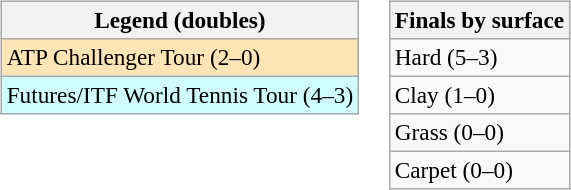<table>
<tr valign=top>
<td><br><table class=wikitable style=font-size:97%>
<tr>
<th>Legend (doubles)</th>
</tr>
<tr style="background:moccasin;">
<td>ATP Challenger Tour (2–0)</td>
</tr>
<tr style="background:#cffcff;">
<td>Futures/ITF World Tennis Tour (4–3)</td>
</tr>
</table>
</td>
<td><br><table class=wikitable style=font-size:97%>
<tr>
<th>Finals by surface</th>
</tr>
<tr>
<td>Hard (5–3)</td>
</tr>
<tr>
<td>Clay (1–0)</td>
</tr>
<tr>
<td>Grass (0–0)</td>
</tr>
<tr>
<td>Carpet (0–0)</td>
</tr>
</table>
</td>
</tr>
</table>
